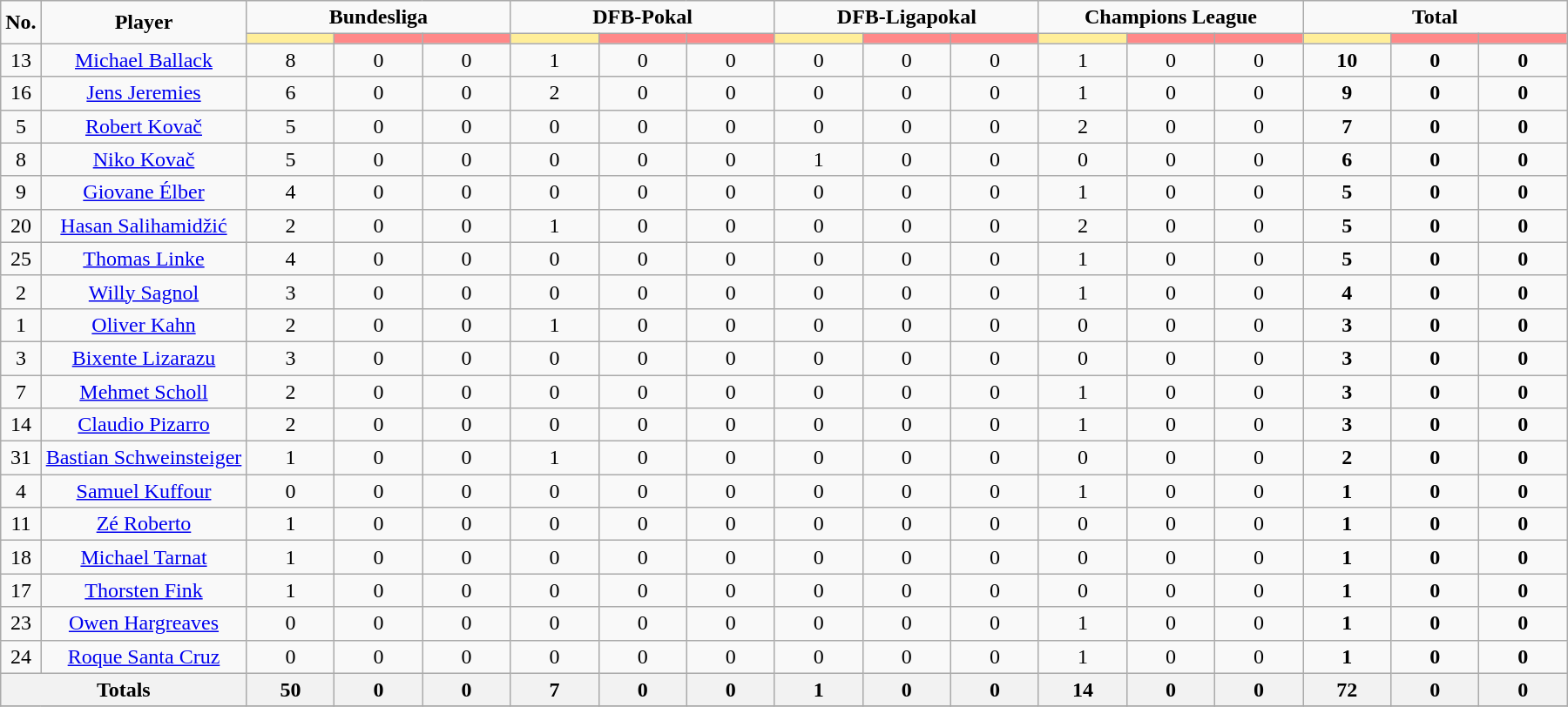<table class="wikitable" style="text-align:center;">
<tr style="text-align:center;">
<td rowspan="2"><strong>No.</strong></td>
<td rowspan="2"><strong>Player</strong></td>
<td colspan="3"><strong>Bundesliga</strong></td>
<td colspan="3"><strong>DFB-Pokal</strong></td>
<td colspan="3"><strong>DFB-Ligapokal</strong></td>
<td colspan="3"><strong>Champions League</strong></td>
<td colspan="3"><strong>Total</strong></td>
</tr>
<tr>
<th style="width:60px; background:#fe9;"></th>
<th style="width:60px; background:#ff8888;"></th>
<th style="width:60px; background:#ff8888;"></th>
<th style="width:60px; background:#fe9;"></th>
<th style="width:60px; background:#ff8888;"></th>
<th style="width:60px; background:#ff8888;"></th>
<th style="width:60px; background:#fe9;"></th>
<th style="width:60px; background:#ff8888;"></th>
<th style="width:60px; background:#ff8888;"></th>
<th style="width:60px; background:#fe9;"></th>
<th style="width:60px; background:#ff8888;"></th>
<th style="width:60px; background:#ff8888;"></th>
<th style="width:60px; background:#fe9;"></th>
<th style="width:60px; background:#ff8888;"></th>
<th style="width:60px; background:#ff8888;"></th>
</tr>
<tr>
<td>13</td>
<td><a href='#'>Michael Ballack</a></td>
<td>8</td>
<td>0</td>
<td>0</td>
<td>1</td>
<td>0</td>
<td>0</td>
<td>0</td>
<td>0</td>
<td>0</td>
<td>1</td>
<td>0</td>
<td>0</td>
<td><strong>10</strong></td>
<td><strong>0</strong></td>
<td><strong>0</strong></td>
</tr>
<tr>
<td>16</td>
<td><a href='#'>Jens Jeremies</a></td>
<td>6</td>
<td>0</td>
<td>0</td>
<td>2</td>
<td>0</td>
<td>0</td>
<td>0</td>
<td>0</td>
<td>0</td>
<td>1</td>
<td>0</td>
<td>0</td>
<td><strong>9</strong></td>
<td><strong>0</strong></td>
<td><strong>0</strong></td>
</tr>
<tr>
<td>5</td>
<td><a href='#'>Robert Kovač</a></td>
<td>5</td>
<td>0</td>
<td>0</td>
<td>0</td>
<td>0</td>
<td>0</td>
<td>0</td>
<td>0</td>
<td>0</td>
<td>2</td>
<td>0</td>
<td>0</td>
<td><strong>7</strong></td>
<td><strong>0</strong></td>
<td><strong>0</strong></td>
</tr>
<tr>
<td>8</td>
<td><a href='#'>Niko Kovač</a></td>
<td>5</td>
<td>0</td>
<td>0</td>
<td>0</td>
<td>0</td>
<td>0</td>
<td>1</td>
<td>0</td>
<td>0</td>
<td>0</td>
<td>0</td>
<td>0</td>
<td><strong>6</strong></td>
<td><strong>0</strong></td>
<td><strong>0</strong></td>
</tr>
<tr>
<td>9</td>
<td><a href='#'>Giovane Élber</a></td>
<td>4</td>
<td>0</td>
<td>0</td>
<td>0</td>
<td>0</td>
<td>0</td>
<td>0</td>
<td>0</td>
<td>0</td>
<td>1</td>
<td>0</td>
<td>0</td>
<td><strong>5</strong></td>
<td><strong>0</strong></td>
<td><strong>0</strong></td>
</tr>
<tr>
<td>20</td>
<td><a href='#'>Hasan Salihamidžić</a></td>
<td>2</td>
<td>0</td>
<td>0</td>
<td>1</td>
<td>0</td>
<td>0</td>
<td>0</td>
<td>0</td>
<td>0</td>
<td>2</td>
<td>0</td>
<td>0</td>
<td><strong>5</strong></td>
<td><strong>0</strong></td>
<td><strong>0</strong></td>
</tr>
<tr>
<td>25</td>
<td><a href='#'>Thomas Linke</a></td>
<td>4</td>
<td>0</td>
<td>0</td>
<td>0</td>
<td>0</td>
<td>0</td>
<td>0</td>
<td>0</td>
<td>0</td>
<td>1</td>
<td>0</td>
<td>0</td>
<td><strong>5</strong></td>
<td><strong>0</strong></td>
<td><strong>0</strong></td>
</tr>
<tr>
<td>2</td>
<td><a href='#'>Willy Sagnol</a></td>
<td>3</td>
<td>0</td>
<td>0</td>
<td>0</td>
<td>0</td>
<td>0</td>
<td>0</td>
<td>0</td>
<td>0</td>
<td>1</td>
<td>0</td>
<td>0</td>
<td><strong>4</strong></td>
<td><strong>0</strong></td>
<td><strong>0</strong></td>
</tr>
<tr>
<td>1</td>
<td><a href='#'>Oliver Kahn</a></td>
<td>2</td>
<td>0</td>
<td>0</td>
<td>1</td>
<td>0</td>
<td>0</td>
<td>0</td>
<td>0</td>
<td>0</td>
<td>0</td>
<td>0</td>
<td>0</td>
<td><strong>3</strong></td>
<td><strong>0</strong></td>
<td><strong>0</strong></td>
</tr>
<tr>
<td>3</td>
<td><a href='#'>Bixente Lizarazu</a></td>
<td>3</td>
<td>0</td>
<td>0</td>
<td>0</td>
<td>0</td>
<td>0</td>
<td>0</td>
<td>0</td>
<td>0</td>
<td>0</td>
<td>0</td>
<td>0</td>
<td><strong>3</strong></td>
<td><strong>0</strong></td>
<td><strong>0</strong></td>
</tr>
<tr>
<td>7</td>
<td><a href='#'>Mehmet Scholl</a></td>
<td>2</td>
<td>0</td>
<td>0</td>
<td>0</td>
<td>0</td>
<td>0</td>
<td>0</td>
<td>0</td>
<td>0</td>
<td>1</td>
<td>0</td>
<td>0</td>
<td><strong>3</strong></td>
<td><strong>0</strong></td>
<td><strong>0</strong></td>
</tr>
<tr>
<td>14</td>
<td><a href='#'>Claudio Pizarro</a></td>
<td>2</td>
<td>0</td>
<td>0</td>
<td>0</td>
<td>0</td>
<td>0</td>
<td>0</td>
<td>0</td>
<td>0</td>
<td>1</td>
<td>0</td>
<td>0</td>
<td><strong>3</strong></td>
<td><strong>0</strong></td>
<td><strong>0</strong></td>
</tr>
<tr>
<td>31</td>
<td><a href='#'>Bastian Schweinsteiger</a></td>
<td>1</td>
<td>0</td>
<td>0</td>
<td>1</td>
<td>0</td>
<td>0</td>
<td>0</td>
<td>0</td>
<td>0</td>
<td>0</td>
<td>0</td>
<td>0</td>
<td><strong>2</strong></td>
<td><strong>0</strong></td>
<td><strong>0</strong></td>
</tr>
<tr>
<td>4</td>
<td><a href='#'>Samuel Kuffour</a></td>
<td>0</td>
<td>0</td>
<td>0</td>
<td>0</td>
<td>0</td>
<td>0</td>
<td>0</td>
<td>0</td>
<td>0</td>
<td>1</td>
<td>0</td>
<td>0</td>
<td><strong>1</strong></td>
<td><strong>0</strong></td>
<td><strong>0</strong></td>
</tr>
<tr>
<td>11</td>
<td><a href='#'>Zé Roberto</a></td>
<td>1</td>
<td>0</td>
<td>0</td>
<td>0</td>
<td>0</td>
<td>0</td>
<td>0</td>
<td>0</td>
<td>0</td>
<td>0</td>
<td>0</td>
<td>0</td>
<td><strong>1</strong></td>
<td><strong>0</strong></td>
<td><strong>0</strong></td>
</tr>
<tr>
<td>18</td>
<td><a href='#'>Michael Tarnat</a></td>
<td>1</td>
<td>0</td>
<td>0</td>
<td>0</td>
<td>0</td>
<td>0</td>
<td>0</td>
<td>0</td>
<td>0</td>
<td>0</td>
<td>0</td>
<td>0</td>
<td><strong>1</strong></td>
<td><strong>0</strong></td>
<td><strong>0</strong></td>
</tr>
<tr>
<td>17</td>
<td><a href='#'>Thorsten Fink</a></td>
<td>1</td>
<td>0</td>
<td>0</td>
<td>0</td>
<td>0</td>
<td>0</td>
<td>0</td>
<td>0</td>
<td>0</td>
<td>0</td>
<td>0</td>
<td>0</td>
<td><strong>1</strong></td>
<td><strong>0</strong></td>
<td><strong>0</strong></td>
</tr>
<tr>
<td>23</td>
<td><a href='#'>Owen Hargreaves</a></td>
<td>0</td>
<td>0</td>
<td>0</td>
<td>0</td>
<td>0</td>
<td>0</td>
<td>0</td>
<td>0</td>
<td>0</td>
<td>1</td>
<td>0</td>
<td>0</td>
<td><strong>1</strong></td>
<td><strong>0</strong></td>
<td><strong>0</strong></td>
</tr>
<tr>
<td>24</td>
<td><a href='#'>Roque Santa Cruz</a></td>
<td>0</td>
<td>0</td>
<td>0</td>
<td>0</td>
<td>0</td>
<td>0</td>
<td>0</td>
<td>0</td>
<td>0</td>
<td>1</td>
<td>0</td>
<td>0</td>
<td><strong>1</strong></td>
<td><strong>0</strong></td>
<td><strong>0</strong></td>
</tr>
<tr>
<th colspan="2">Totals</th>
<th>50</th>
<th>0</th>
<th>0</th>
<th>7</th>
<th>0</th>
<th>0</th>
<th>1</th>
<th>0</th>
<th>0</th>
<th>14</th>
<th>0</th>
<th>0</th>
<th>72</th>
<th>0</th>
<th>0</th>
</tr>
<tr>
</tr>
</table>
